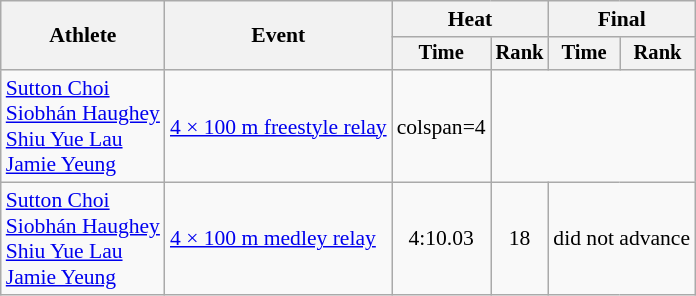<table class=wikitable style="font-size:90%">
<tr>
<th rowspan=2>Athlete</th>
<th rowspan=2>Event</th>
<th colspan="2">Heat</th>
<th colspan="2">Final</th>
</tr>
<tr style="font-size:95%">
<th>Time</th>
<th>Rank</th>
<th>Time</th>
<th>Rank</th>
</tr>
<tr align=center>
<td align=left><a href='#'>Sutton Choi</a><br><a href='#'>Siobhán Haughey</a><br><a href='#'>Shiu Yue Lau</a><br><a href='#'>Jamie Yeung</a></td>
<td align=left><a href='#'>4 × 100 m freestyle relay</a></td>
<td>colspan=4 </td>
</tr>
<tr align=center>
<td align=left><a href='#'>Sutton Choi</a><br><a href='#'>Siobhán Haughey</a><br><a href='#'>Shiu Yue Lau</a><br><a href='#'>Jamie Yeung</a></td>
<td align=left><a href='#'>4 × 100 m medley relay</a></td>
<td>4:10.03</td>
<td>18</td>
<td colspan=2>did not advance</td>
</tr>
</table>
